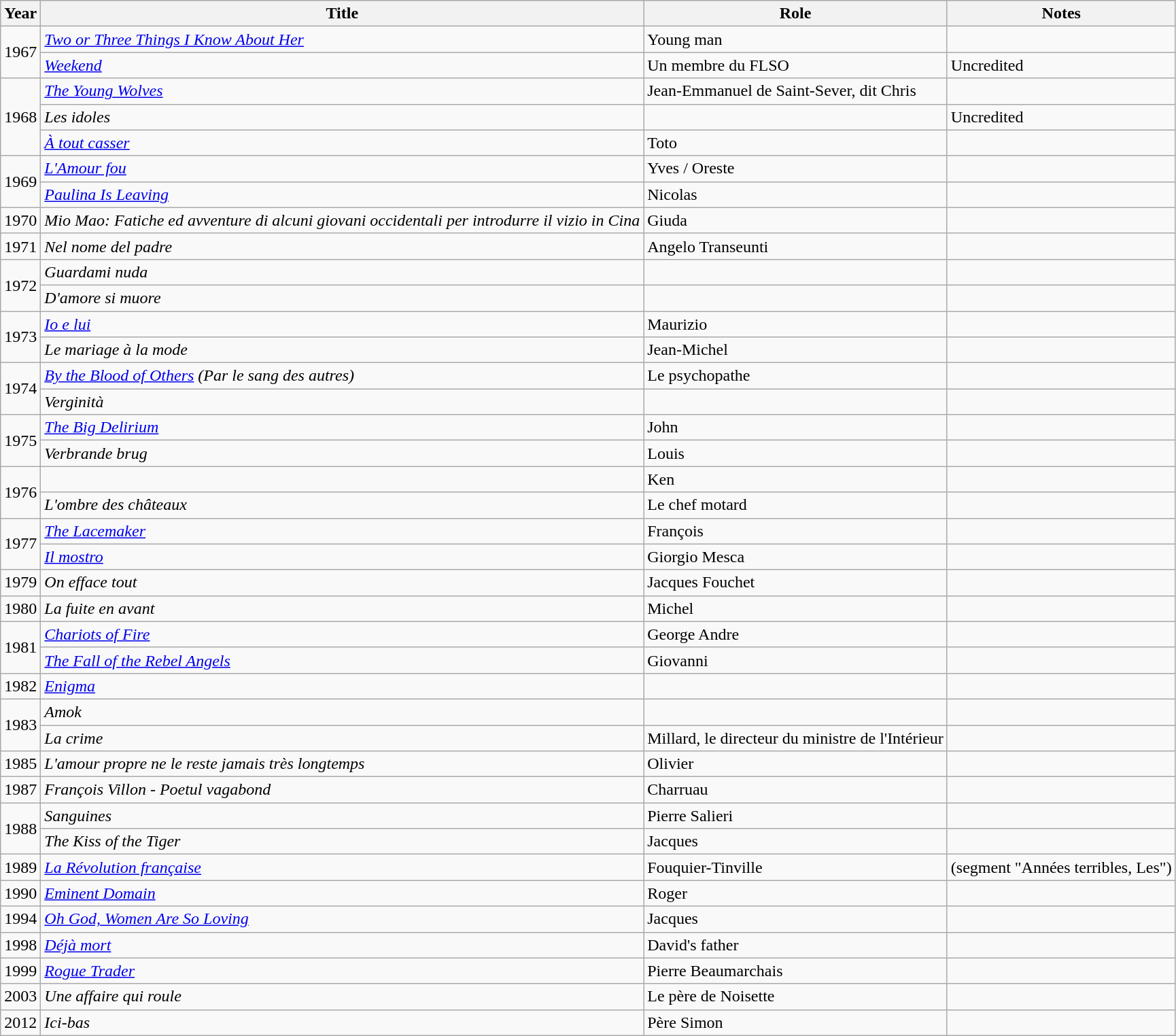<table class="wikitable sortable">
<tr>
<th>Year</th>
<th>Title</th>
<th>Role</th>
<th class="unsortable">Notes</th>
</tr>
<tr>
<td rowspan="2">1967</td>
<td><em><a href='#'>Two or Three Things I Know About Her</a></em></td>
<td>Young man</td>
<td></td>
</tr>
<tr>
<td><em><a href='#'>Weekend</a></em></td>
<td>Un membre du FLSO</td>
<td>Uncredited</td>
</tr>
<tr>
<td rowspan="3">1968</td>
<td><em><a href='#'>The Young Wolves</a></em></td>
<td>Jean-Emmanuel de Saint-Sever, dit Chris</td>
<td></td>
</tr>
<tr>
<td><em>Les idoles</em></td>
<td></td>
<td>Uncredited</td>
</tr>
<tr>
<td><em><a href='#'>À tout casser</a></em></td>
<td>Toto</td>
<td></td>
</tr>
<tr>
<td rowspan="2">1969</td>
<td><em><a href='#'>L'Amour fou</a></em></td>
<td>Yves / Oreste</td>
<td></td>
</tr>
<tr>
<td><em><a href='#'>Paulina Is Leaving</a></em></td>
<td>Nicolas</td>
<td></td>
</tr>
<tr>
<td>1970</td>
<td><em>Mio Mao: Fatiche ed avventure di alcuni giovani occidentali per introdurre il vizio in Cina</em></td>
<td>Giuda</td>
<td></td>
</tr>
<tr>
<td>1971</td>
<td><em>Nel nome del padre</em></td>
<td>Angelo Transeunti</td>
<td></td>
</tr>
<tr>
<td rowspan="2">1972</td>
<td><em>Guardami nuda</em></td>
<td></td>
<td></td>
</tr>
<tr>
<td><em>D'amore si muore</em></td>
<td></td>
<td></td>
</tr>
<tr>
<td rowspan="2">1973</td>
<td><em><a href='#'>Io e lui</a></em></td>
<td>Maurizio</td>
<td></td>
</tr>
<tr>
<td><em>Le mariage à la mode</em></td>
<td>Jean-Michel</td>
<td></td>
</tr>
<tr>
<td rowspan="2">1974</td>
<td><em><a href='#'>By the Blood of Others</a> (Par le sang des autres)</em></td>
<td>Le psychopathe</td>
<td></td>
</tr>
<tr>
<td><em>Verginità</em></td>
<td></td>
<td></td>
</tr>
<tr>
<td rowspan="2">1975</td>
<td><em><a href='#'>The Big Delirium</a></em></td>
<td>John</td>
<td></td>
</tr>
<tr>
<td><em>Verbrande brug</em></td>
<td>Louis</td>
<td></td>
</tr>
<tr>
<td rowspan="2">1976</td>
<td><em></em></td>
<td>Ken</td>
<td></td>
</tr>
<tr>
<td><em>L'ombre des châteaux</em></td>
<td>Le chef motard</td>
<td></td>
</tr>
<tr>
<td rowspan="2">1977</td>
<td><em><a href='#'>The Lacemaker</a></em></td>
<td>François</td>
<td></td>
</tr>
<tr>
<td><em><a href='#'>Il mostro</a></em></td>
<td>Giorgio Mesca</td>
<td></td>
</tr>
<tr>
<td>1979</td>
<td><em>On efface tout</em></td>
<td>Jacques Fouchet</td>
<td></td>
</tr>
<tr>
<td>1980</td>
<td><em>La fuite en avant</em></td>
<td>Michel</td>
<td></td>
</tr>
<tr>
<td rowspan="2">1981</td>
<td><em><a href='#'>Chariots of Fire</a></em></td>
<td>George Andre</td>
<td></td>
</tr>
<tr>
<td><em><a href='#'>The Fall of the Rebel Angels</a></em></td>
<td>Giovanni</td>
<td></td>
</tr>
<tr>
<td>1982</td>
<td><em><a href='#'>Enigma</a></em></td>
<td></td>
<td></td>
</tr>
<tr>
<td rowspan="2">1983</td>
<td><em>Amok</em></td>
<td></td>
<td></td>
</tr>
<tr>
<td><em>La crime</em></td>
<td>Millard, le directeur du ministre de l'Intérieur</td>
<td></td>
</tr>
<tr>
<td>1985</td>
<td><em>L'amour propre ne le reste jamais très longtemps</em></td>
<td>Olivier</td>
<td></td>
</tr>
<tr>
<td>1987</td>
<td><em>François Villon - Poetul vagabond</em></td>
<td>Charruau</td>
<td></td>
</tr>
<tr>
<td rowspan="2">1988</td>
<td><em>Sanguines</em></td>
<td>Pierre Salieri</td>
<td></td>
</tr>
<tr>
<td><em>The Kiss of the Tiger</em></td>
<td>Jacques</td>
<td></td>
</tr>
<tr>
<td>1989</td>
<td><em><a href='#'>La Révolution française</a></em></td>
<td>Fouquier-Tinville</td>
<td>(segment "Années terribles, Les")</td>
</tr>
<tr>
<td>1990</td>
<td><em><a href='#'>Eminent Domain</a></em></td>
<td>Roger</td>
<td></td>
</tr>
<tr>
<td>1994</td>
<td><em><a href='#'>Oh God, Women Are So Loving</a></em></td>
<td>Jacques</td>
<td></td>
</tr>
<tr>
<td>1998</td>
<td><em><a href='#'>Déjà mort</a></em></td>
<td>David's father</td>
<td></td>
</tr>
<tr>
<td>1999</td>
<td><em><a href='#'>Rogue Trader</a></em></td>
<td>Pierre Beaumarchais</td>
<td></td>
</tr>
<tr>
<td>2003</td>
<td><em>Une affaire qui roule</em></td>
<td>Le père de Noisette</td>
<td></td>
</tr>
<tr>
<td>2012</td>
<td><em>Ici-bas</em></td>
<td>Père Simon</td>
<td></td>
</tr>
</table>
